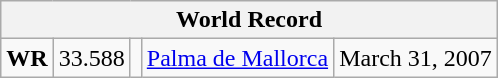<table class="wikitable">
<tr>
<th colspan=5>World Record</th>
</tr>
<tr>
<td><strong>WR</strong></td>
<td>33.588</td>
<td></td>
<td><a href='#'>Palma de Mallorca</a> </td>
<td>March 31, 2007</td>
</tr>
</table>
